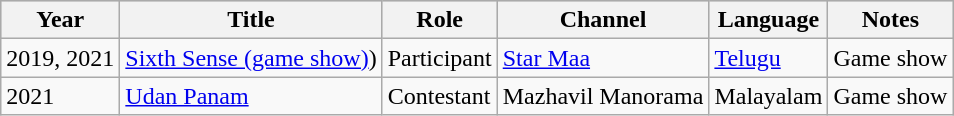<table class="wikitable sortable">
<tr style="background:#ccc; text-align:center;">
<th scope="col">Year</th>
<th scope="col">Title</th>
<th scope="col">Role</th>
<th scope="col">Channel</th>
<th scope="col">Language</th>
<th class="unsortable" scope="col">Notes</th>
</tr>
<tr>
<td>2019, 2021</td>
<td><a href='#'>Sixth Sense (game show)</a>)</td>
<td>Participant</td>
<td><a href='#'>Star Maa</a></td>
<td><a href='#'>Telugu</a></td>
<td>Game show</td>
</tr>
<tr>
<td>2021</td>
<td><a href='#'>Udan Panam</a></td>
<td>Contestant</td>
<td>Mazhavil Manorama</td>
<td>Malayalam</td>
<td>Game show</td>
</tr>
</table>
